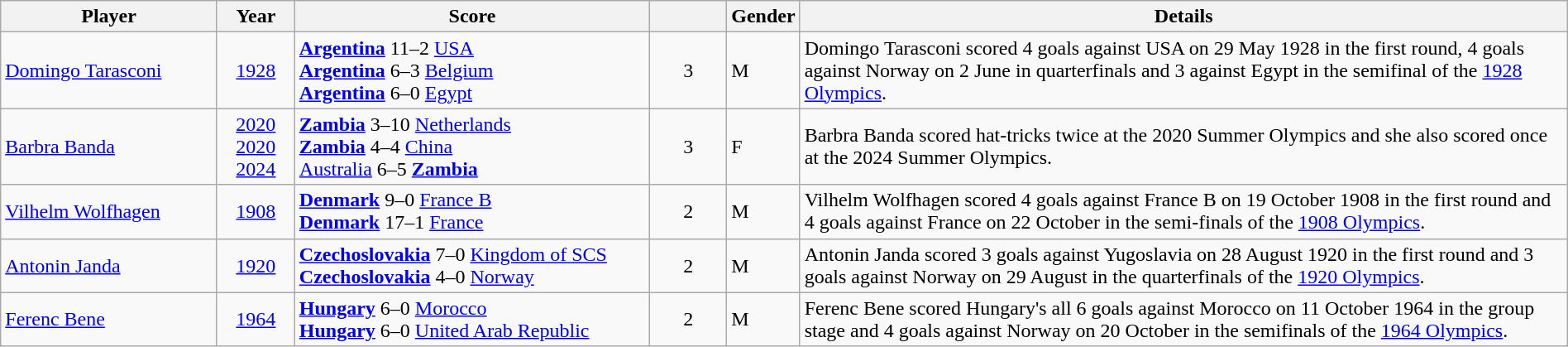<table class="wikitable sortable" width=100%>
<tr>
<th width = 14%>Player</th>
<th width = 5%>Year</th>
<th width = 23%>Score</th>
<th width = 5%></th>
<th width = 1%>Gender</th>
<th width="50%">Details</th>
</tr>
<tr>
<td> <a href='#'>Domingo Tarasconi</a></td>
<td align=center><a href='#'>1928</a></td>
<td><a href='#'><strong>Argentina</strong></a> 11–2 <a href='#'>USA</a> <br><a href='#'><strong>Argentina</strong></a> 6–3 <a href='#'>Belgium</a> <br><a href='#'><strong>Argentina</strong></a> 6–0 <a href='#'>Egypt</a></td>
<td align=center>3</td>
<td>M</td>
<td>Domingo Tarasconi scored 4 goals against USA on 29 May 1928 in the first round, 4 goals against Norway on 2 June in quarterfinals and 3 against Egypt in the semifinal of the <a href='#'>1928 Olympics</a>.</td>
</tr>
<tr>
<td> <a href='#'>Barbra Banda</a></td>
<td align=center><a href='#'>2020</a><br><a href='#'>2020</a><br><a href='#'>2024</a></td>
<td><a href='#'><strong>Zambia</strong></a> 3–10 <a href='#'>Netherlands</a> <br><a href='#'><strong>Zambia</strong></a> 4–4 <a href='#'>China</a> <br><a href='#'>Australia</a> 6–5 <a href='#'><strong>Zambia</strong></a></td>
<td align=center>3</td>
<td>F</td>
<td>Barbra Banda scored hat-tricks twice at the 2020 Summer Olympics and she also scored once at the 2024 Summer Olympics.</td>
</tr>
<tr>
<td> <a href='#'>Vilhelm Wolfhagen</a></td>
<td align=center><a href='#'>1908</a></td>
<td><a href='#'><strong>Denmark</strong></a> 9–0 <a href='#'>France B</a> <br><a href='#'><strong>Denmark</strong></a> 17–1 <a href='#'>France</a></td>
<td align=center>2</td>
<td>M</td>
<td>Vilhelm Wolfhagen scored 4 goals against France B on 19 October 1908 in the first round and 4 goals against France on 22 October in the semi-finals of the <a href='#'>1908 Olympics</a>.</td>
</tr>
<tr>
<td> <a href='#'>Antonin Janda</a></td>
<td align=center><a href='#'>1920</a></td>
<td><a href='#'><strong>Czechoslovakia</strong></a> 7–0 <a href='#'>Kingdom of SCS</a> <br><a href='#'><strong>Czechoslovakia</strong></a> 4–0 <a href='#'>Norway</a></td>
<td align=center>2</td>
<td>M</td>
<td>Antonin Janda scored 3 goals against Yugoslavia on 28 August 1920 in the first round and 3 goals against Norway on 29 August in the quarterfinals of the <a href='#'>1920 Olympics</a>.</td>
</tr>
<tr>
<td> <a href='#'>Ferenc Bene</a></td>
<td align=center><a href='#'>1964</a></td>
<td><a href='#'><strong>Hungary</strong></a> 6–0 <a href='#'>Morocco</a> <br><a href='#'><strong>Hungary</strong></a> 6–0 <a href='#'>United Arab Republic</a></td>
<td align=center>2</td>
<td>M</td>
<td>Ferenc Bene scored Hungary's all 6 goals against Morocco on 11 October 1964 in the group stage and 4 goals against Norway on 20 October in the semifinals of the <a href='#'>1964 Olympics</a>.</td>
</tr>
</table>
